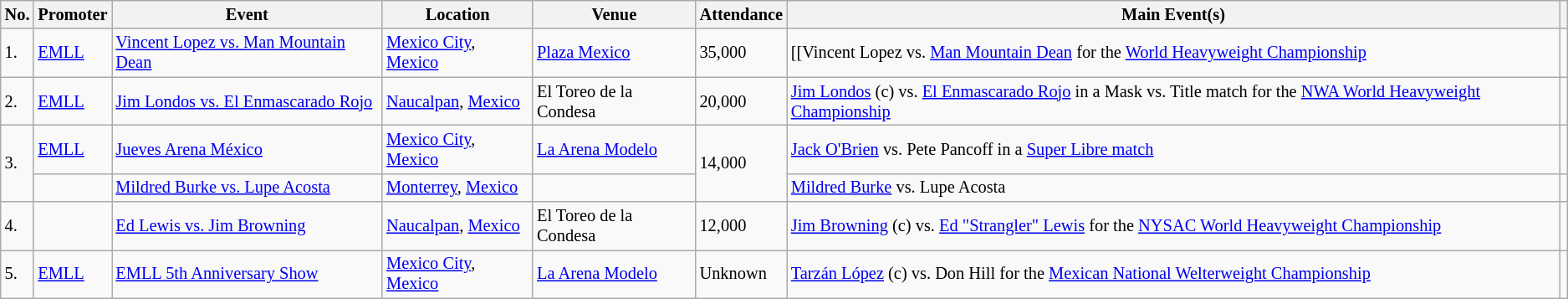<table class="wikitable sortable" style="font-size:85%;">
<tr>
<th>No.</th>
<th>Promoter</th>
<th>Event</th>
<th>Location</th>
<th>Venue</th>
<th>Attendance</th>
<th class=unsortable>Main Event(s)</th>
<th class=unsortable></th>
</tr>
<tr>
<td>1.</td>
<td><a href='#'>EMLL</a></td>
<td><a href='#'>Vincent Lopez vs. Man Mountain Dean</a><br> </td>
<td><a href='#'>Mexico City</a>, <a href='#'>Mexico</a></td>
<td><a href='#'>Plaza Mexico</a></td>
<td>35,000</td>
<td>[[Vincent Lopez vs. <a href='#'>Man Mountain Dean</a> for the <a href='#'>World Heavyweight Championship</a></td>
<td></td>
</tr>
<tr>
<td>2.</td>
<td><a href='#'>EMLL</a></td>
<td><a href='#'>Jim Londos vs. El Enmascarado Rojo</a> <br> </td>
<td><a href='#'>Naucalpan</a>, <a href='#'>Mexico</a></td>
<td>El Toreo de la Condesa</td>
<td>20,000</td>
<td><a href='#'>Jim Londos</a> (c) vs. <a href='#'>El Enmascarado Rojo</a> in a Mask vs. Title match for the <a href='#'>NWA World Heavyweight Championship</a></td>
<td></td>
</tr>
<tr>
<td rowspan=2>3.</td>
<td><a href='#'>EMLL</a></td>
<td><a href='#'>Jueves Arena México</a> <br> </td>
<td><a href='#'>Mexico City</a>, <a href='#'>Mexico</a></td>
<td><a href='#'>La Arena Modelo</a></td>
<td rowspan=2>14,000</td>
<td><a href='#'>Jack O'Brien</a> vs. Pete Pancoff in a <a href='#'>Super Libre match</a></td>
<td></td>
</tr>
<tr>
<td></td>
<td><a href='#'>Mildred Burke vs. Lupe Acosta</a> <br> </td>
<td><a href='#'>Monterrey</a>, <a href='#'>Mexico</a></td>
<td></td>
<td><a href='#'>Mildred Burke</a> vs. Lupe Acosta</td>
<td></td>
</tr>
<tr>
<td>4.</td>
<td></td>
<td><a href='#'>Ed Lewis vs. Jim Browning</a> <br> </td>
<td><a href='#'>Naucalpan</a>, <a href='#'>Mexico</a></td>
<td>El Toreo de la Condesa</td>
<td>12,000</td>
<td><a href='#'>Jim Browning</a> (c) vs. <a href='#'>Ed "Strangler" Lewis</a> for the <a href='#'>NYSAC World Heavyweight Championship</a></td>
<td></td>
</tr>
<tr>
<td>5.</td>
<td><a href='#'>EMLL</a></td>
<td><a href='#'>EMLL 5th Anniversary Show</a> <br> </td>
<td><a href='#'>Mexico City</a>, <a href='#'>Mexico</a></td>
<td><a href='#'>La Arena Modelo</a></td>
<td>Unknown</td>
<td><a href='#'>Tarzán López</a> (c) vs. Don Hill for the <a href='#'>Mexican National Welterweight Championship</a></td>
<td></td>
</tr>
</table>
